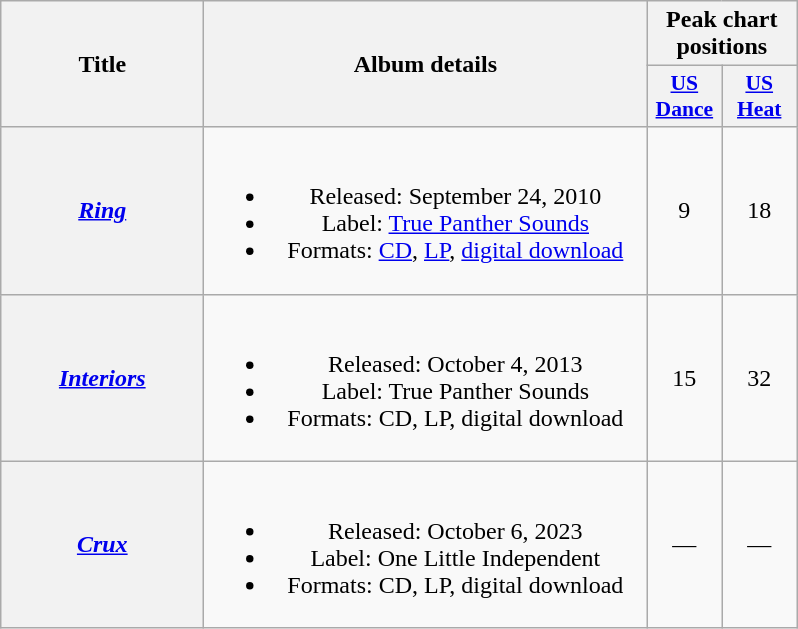<table class="wikitable plainrowheaders" style="text-align:center;">
<tr>
<th scope="col" rowspan="2" style="width:8em;">Title</th>
<th scope="col" rowspan="2" style="width:18em;">Album details</th>
<th scope="col" colspan="2">Peak chart positions</th>
</tr>
<tr>
<th scope="col" style="width:3em;font-size:90%;"><a href='#'>US<br>Dance</a><br></th>
<th scope="col" style="width:3em;font-size:90%;"><a href='#'>US<br>Heat</a><br></th>
</tr>
<tr>
<th scope="row"><em><a href='#'>Ring</a></em></th>
<td><br><ul><li>Released: September 24, 2010</li><li>Label: <a href='#'>True Panther Sounds</a></li><li>Formats: <a href='#'>CD</a>, <a href='#'>LP</a>, <a href='#'>digital download</a></li></ul></td>
<td>9</td>
<td>18</td>
</tr>
<tr>
<th scope="row"><em><a href='#'>Interiors</a></em></th>
<td><br><ul><li>Released: October 4, 2013</li><li>Label: True Panther Sounds</li><li>Formats: CD, LP, digital download</li></ul></td>
<td>15</td>
<td>32</td>
</tr>
<tr>
<th scope="row"><em><a href='#'>Crux</a></em></th>
<td><br><ul><li>Released: October 6, 2023</li><li>Label: One Little Independent</li><li>Formats: CD, LP, digital download</li></ul></td>
<td>—</td>
<td>—</td>
</tr>
</table>
